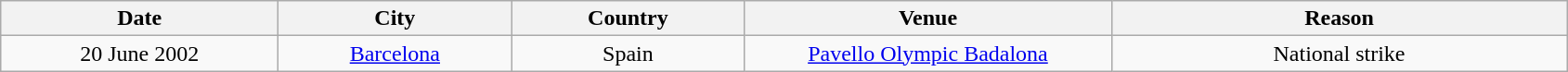<table class="wikitable" style="text-align:center;">
<tr>
<th scope="col" style="width:12em;">Date</th>
<th scope="col" style="width:10em;">City</th>
<th scope="col" style="width:10em;">Country</th>
<th scope="col" style="width:16em;">Venue</th>
<th scope="col" style="width:20em;">Reason</th>
</tr>
<tr>
<td>20 June 2002</td>
<td><a href='#'>Barcelona</a></td>
<td>Spain</td>
<td><a href='#'>Pavello Olympic Badalona</a></td>
<td>National strike</td>
</tr>
</table>
